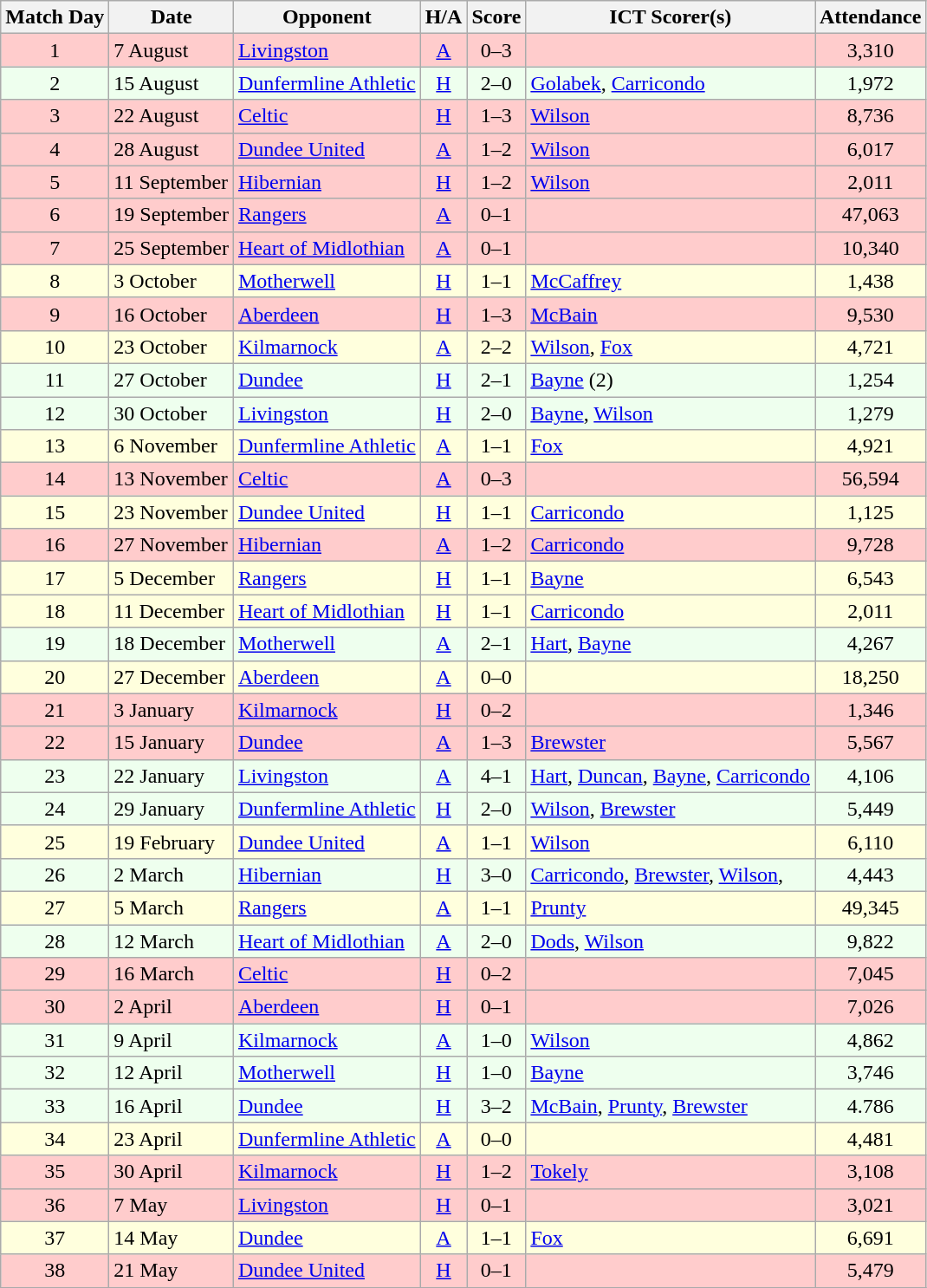<table class="wikitable" style="text-align:center">
<tr>
<th>Match Day</th>
<th>Date</th>
<th>Opponent</th>
<th>H/A</th>
<th>Score</th>
<th>ICT Scorer(s)</th>
<th>Attendance</th>
</tr>
<tr bgcolor=#FFCCCC>
<td>1</td>
<td align=left>7 August</td>
<td align=left><a href='#'>Livingston</a></td>
<td><a href='#'>A</a></td>
<td>0–3</td>
<td align=left></td>
<td>3,310</td>
</tr>
<tr bgcolor=#EEFFEE>
<td>2</td>
<td align=left>15 August</td>
<td align=left><a href='#'>Dunfermline Athletic</a></td>
<td><a href='#'>H</a></td>
<td>2–0</td>
<td align=left><a href='#'>Golabek</a>, <a href='#'>Carricondo</a></td>
<td>1,972</td>
</tr>
<tr bgcolor=#FFCCCC>
<td>3</td>
<td align=left>22 August</td>
<td align=left><a href='#'>Celtic</a></td>
<td><a href='#'>H</a></td>
<td>1–3</td>
<td align=left><a href='#'>Wilson</a></td>
<td>8,736</td>
</tr>
<tr bgcolor=#FFCCCC>
<td>4</td>
<td align=left>28 August</td>
<td align=left><a href='#'>Dundee United</a></td>
<td><a href='#'>A</a></td>
<td>1–2</td>
<td align=left><a href='#'>Wilson</a></td>
<td>6,017</td>
</tr>
<tr bgcolor=#FFCCCC>
<td>5</td>
<td align=left>11 September</td>
<td align=left><a href='#'>Hibernian</a></td>
<td><a href='#'>H</a></td>
<td>1–2</td>
<td align=left><a href='#'>Wilson</a></td>
<td>2,011</td>
</tr>
<tr bgcolor=#FFCCCC>
<td>6</td>
<td align=left>19 September</td>
<td align=left><a href='#'>Rangers</a></td>
<td><a href='#'>A</a></td>
<td>0–1</td>
<td align=left></td>
<td>47,063</td>
</tr>
<tr bgcolor=#FFCCCC>
<td>7</td>
<td align=left>25 September</td>
<td align=left><a href='#'>Heart of Midlothian</a></td>
<td><a href='#'>A</a></td>
<td>0–1</td>
<td align=left></td>
<td>10,340</td>
</tr>
<tr bgcolor=#FFFFDD>
<td>8</td>
<td align=left>3 October</td>
<td align=left><a href='#'>Motherwell</a></td>
<td><a href='#'>H</a></td>
<td>1–1</td>
<td align=left><a href='#'>McCaffrey</a></td>
<td>1,438</td>
</tr>
<tr bgcolor=#FFCCCC>
<td>9</td>
<td align=left>16 October</td>
<td align=left><a href='#'>Aberdeen</a></td>
<td><a href='#'>H</a></td>
<td>1–3</td>
<td align=left><a href='#'>McBain</a></td>
<td>9,530</td>
</tr>
<tr bgcolor=#FFFFDD>
<td>10</td>
<td align=left>23 October</td>
<td align=left><a href='#'>Kilmarnock</a></td>
<td><a href='#'>A</a></td>
<td>2–2</td>
<td align=left><a href='#'>Wilson</a>, <a href='#'>Fox</a></td>
<td>4,721</td>
</tr>
<tr bgcolor=#EEFFEE>
<td>11</td>
<td align=left>27 October</td>
<td align=left><a href='#'>Dundee</a></td>
<td><a href='#'>H</a></td>
<td>2–1</td>
<td align=left><a href='#'>Bayne</a> (2)</td>
<td>1,254</td>
</tr>
<tr bgcolor=#EEFFEE>
<td>12</td>
<td align=left>30 October</td>
<td align=left><a href='#'>Livingston</a></td>
<td><a href='#'>H</a></td>
<td>2–0</td>
<td align=left><a href='#'>Bayne</a>, <a href='#'>Wilson</a></td>
<td>1,279</td>
</tr>
<tr bgcolor=#FFFFDD>
<td>13</td>
<td align=left>6 November</td>
<td align=left><a href='#'>Dunfermline Athletic</a></td>
<td><a href='#'>A</a></td>
<td>1–1</td>
<td align=left><a href='#'>Fox</a></td>
<td>4,921</td>
</tr>
<tr bgcolor=#FFCCCC>
<td>14</td>
<td align=left>13 November</td>
<td align=left><a href='#'>Celtic</a></td>
<td><a href='#'>A</a></td>
<td>0–3</td>
<td align=left></td>
<td>56,594</td>
</tr>
<tr bgcolor=#FFFFDD>
<td>15</td>
<td align=left>23 November</td>
<td align=left><a href='#'>Dundee United</a></td>
<td><a href='#'>H</a></td>
<td>1–1</td>
<td align=left><a href='#'>Carricondo</a></td>
<td>1,125</td>
</tr>
<tr bgcolor=#FFCCCC>
<td>16</td>
<td align=left>27 November</td>
<td align=left><a href='#'>Hibernian</a></td>
<td><a href='#'>A</a></td>
<td>1–2</td>
<td align=left><a href='#'>Carricondo</a></td>
<td>9,728</td>
</tr>
<tr bgcolor=#FFFFDD>
<td>17</td>
<td align=left>5 December</td>
<td align=left><a href='#'>Rangers</a></td>
<td><a href='#'>H</a></td>
<td>1–1</td>
<td align=left><a href='#'>Bayne</a></td>
<td>6,543</td>
</tr>
<tr bgcolor=#FFFFDD>
<td>18</td>
<td align=left>11 December</td>
<td align=left><a href='#'>Heart of Midlothian</a></td>
<td><a href='#'>H</a></td>
<td>1–1</td>
<td align=left><a href='#'>Carricondo</a></td>
<td>2,011</td>
</tr>
<tr bgcolor=#EEFFEE>
<td>19</td>
<td align=left>18 December</td>
<td align=left><a href='#'>Motherwell</a></td>
<td><a href='#'>A</a></td>
<td>2–1</td>
<td align=left><a href='#'>Hart</a>, <a href='#'>Bayne</a></td>
<td>4,267</td>
</tr>
<tr bgcolor=#FFFFDD>
<td>20</td>
<td align=left>27 December</td>
<td align=left><a href='#'>Aberdeen</a></td>
<td><a href='#'>A</a></td>
<td>0–0</td>
<td align=left></td>
<td>18,250</td>
</tr>
<tr bgcolor=#FFCCCC>
<td>21</td>
<td align=left>3 January</td>
<td align=left><a href='#'>Kilmarnock</a></td>
<td><a href='#'>H</a></td>
<td>0–2</td>
<td align=left></td>
<td>1,346</td>
</tr>
<tr bgcolor=#FFCCCC>
<td>22</td>
<td align=left>15 January</td>
<td align=left><a href='#'>Dundee</a></td>
<td><a href='#'>A</a></td>
<td>1–3</td>
<td align=left><a href='#'>Brewster</a></td>
<td>5,567</td>
</tr>
<tr bgcolor=#EEFFEE>
<td>23</td>
<td align=left>22 January</td>
<td align=left><a href='#'>Livingston</a></td>
<td><a href='#'>A</a></td>
<td>4–1</td>
<td align=left><a href='#'>Hart</a>, <a href='#'>Duncan</a>, <a href='#'>Bayne</a>, <a href='#'>Carricondo</a></td>
<td>4,106</td>
</tr>
<tr bgcolor=#EEFFEE>
<td>24</td>
<td align=left>29 January</td>
<td align=left><a href='#'>Dunfermline Athletic</a></td>
<td><a href='#'>H</a></td>
<td>2–0</td>
<td align=left><a href='#'>Wilson</a>, <a href='#'>Brewster</a></td>
<td>5,449</td>
</tr>
<tr bgcolor=#FFFFDD>
<td>25</td>
<td align=left>19 February</td>
<td align=left><a href='#'>Dundee United</a></td>
<td><a href='#'>A</a></td>
<td>1–1</td>
<td align=left><a href='#'>Wilson</a></td>
<td>6,110</td>
</tr>
<tr bgcolor=#EEFFEE>
<td>26</td>
<td align=left>2 March</td>
<td align=left><a href='#'>Hibernian</a></td>
<td><a href='#'>H</a></td>
<td>3–0</td>
<td align=left><a href='#'>Carricondo</a>, <a href='#'>Brewster</a>, <a href='#'>Wilson</a>,</td>
<td>4,443</td>
</tr>
<tr bgcolor=#FFFFDD>
<td>27</td>
<td align=left>5 March</td>
<td align=left><a href='#'>Rangers</a></td>
<td><a href='#'>A</a></td>
<td>1–1</td>
<td align=left><a href='#'>Prunty</a></td>
<td>49,345</td>
</tr>
<tr bgcolor=#EEFFEE>
<td>28</td>
<td align=left>12 March</td>
<td align=left><a href='#'>Heart of Midlothian</a></td>
<td><a href='#'>A</a></td>
<td>2–0</td>
<td align=left><a href='#'>Dods</a>, <a href='#'>Wilson</a></td>
<td>9,822</td>
</tr>
<tr bgcolor=#FFCCCC>
<td>29</td>
<td align=left>16 March</td>
<td align=left><a href='#'>Celtic</a></td>
<td><a href='#'>H</a></td>
<td>0–2</td>
<td align=left></td>
<td>7,045</td>
</tr>
<tr bgcolor=#FFCCCC>
<td>30</td>
<td align=left>2 April</td>
<td align=left><a href='#'>Aberdeen</a></td>
<td><a href='#'>H</a></td>
<td>0–1</td>
<td align=left></td>
<td>7,026</td>
</tr>
<tr bgcolor=#EEFFEE>
<td>31</td>
<td align=left>9 April</td>
<td align=left><a href='#'>Kilmarnock</a></td>
<td><a href='#'>A</a></td>
<td>1–0</td>
<td align=left><a href='#'>Wilson</a></td>
<td>4,862</td>
</tr>
<tr bgcolor=#EEFFEE>
<td>32</td>
<td align=left>12 April</td>
<td align=left><a href='#'>Motherwell</a></td>
<td><a href='#'>H</a></td>
<td>1–0</td>
<td align=left><a href='#'>Bayne</a></td>
<td>3,746</td>
</tr>
<tr bgcolor=#EEFFEE>
<td>33</td>
<td align=left>16 April</td>
<td align=left><a href='#'>Dundee</a></td>
<td><a href='#'>H</a></td>
<td>3–2</td>
<td align=left><a href='#'>McBain</a>, <a href='#'>Prunty</a>, <a href='#'>Brewster</a></td>
<td>4.786</td>
</tr>
<tr bgcolor=#FFFFDD>
<td>34</td>
<td align=left>23 April</td>
<td align=left><a href='#'>Dunfermline Athletic</a></td>
<td><a href='#'>A</a></td>
<td>0–0</td>
<td align=left></td>
<td>4,481</td>
</tr>
<tr bgcolor=#FFCCCC>
<td>35</td>
<td align=left>30 April</td>
<td align=left><a href='#'>Kilmarnock</a></td>
<td><a href='#'>H</a></td>
<td>1–2</td>
<td align=left><a href='#'>Tokely</a></td>
<td>3,108</td>
</tr>
<tr bgcolor=#FFCCCC>
<td>36</td>
<td align=left>7 May</td>
<td align=left><a href='#'>Livingston</a></td>
<td><a href='#'>H</a></td>
<td>0–1</td>
<td align=left></td>
<td>3,021</td>
</tr>
<tr bgcolor=#FFFFDD>
<td>37</td>
<td align=left>14 May</td>
<td align=left><a href='#'>Dundee</a></td>
<td><a href='#'>A</a></td>
<td>1–1</td>
<td align=left><a href='#'>Fox</a></td>
<td>6,691</td>
</tr>
<tr bgcolor=#FFCCCC>
<td>38</td>
<td align=left>21 May</td>
<td align=left><a href='#'>Dundee United</a></td>
<td><a href='#'>H</a></td>
<td>0–1</td>
<td align=left></td>
<td>5,479</td>
</tr>
<tr>
</tr>
</table>
